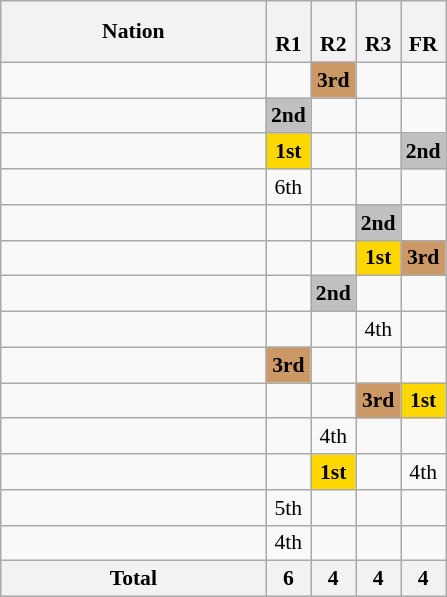<table class="wikitable" style="text-align:center; font-size:90%">
<tr>
<th width=170>Nation</th>
<th><br><strong>R1</strong></th>
<th><br><strong>R2</strong></th>
<th><br><strong>R3</strong></th>
<th><br><strong>FR</strong></th>
</tr>
<tr>
<td align=left></td>
<td></td>
<td bgcolor=#cc9966><strong>3rd</strong></td>
<td></td>
<td></td>
</tr>
<tr>
<td align=left></td>
<td bgcolor=silver><strong>2nd</strong></td>
<td></td>
<td></td>
<td></td>
</tr>
<tr>
<td align=left></td>
<td bgcolor=gold><strong>1st</strong></td>
<td></td>
<td></td>
<td bgcolor=silver><strong>2nd</strong></td>
</tr>
<tr>
<td align=left></td>
<td>6th</td>
<td></td>
<td></td>
<td></td>
</tr>
<tr>
<td align=left></td>
<td></td>
<td></td>
<td bgcolor=silver><strong>2nd</strong></td>
<td></td>
</tr>
<tr>
<td align=left></td>
<td></td>
<td></td>
<td bgcolor=gold><strong>1st</strong></td>
<td bgcolor=#cc9966><strong>3rd</strong></td>
</tr>
<tr>
<td align=left></td>
<td></td>
<td bgcolor=silver><strong>2nd</strong></td>
<td></td>
<td></td>
</tr>
<tr>
<td align=left></td>
<td></td>
<td></td>
<td>4th</td>
<td></td>
</tr>
<tr>
<td align=left></td>
<td bgcolor=#cc9966><strong>3rd</strong></td>
<td></td>
<td></td>
</tr>
<tr>
<td align=left></td>
<td></td>
<td></td>
<td bgcolor=#cc9966><strong>3rd</strong></td>
<td bgcolor=gold><strong>1st</strong></td>
</tr>
<tr>
<td align=left></td>
<td></td>
<td>4th</td>
<td></td>
<td></td>
</tr>
<tr>
<td align=left></td>
<td></td>
<td bgcolor=gold><strong>1st</strong></td>
<td></td>
<td>4th</td>
</tr>
<tr>
<td align=left></td>
<td>5th</td>
<td></td>
<td></td>
<td></td>
</tr>
<tr>
<td align=left></td>
<td>4th</td>
<td></td>
<td></td>
<td></td>
</tr>
<tr>
<th align=left>Total</th>
<th>6</th>
<th>4</th>
<th>4</th>
<th>4</th>
</tr>
</table>
